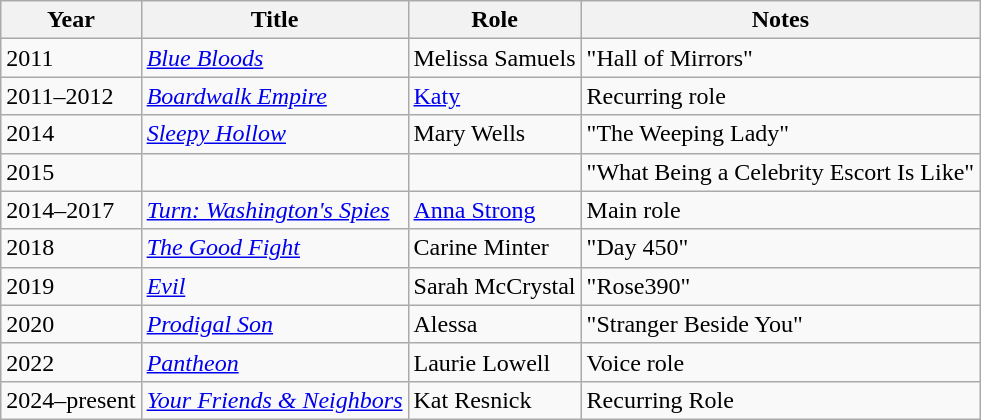<table class="wikitable sortable">
<tr>
<th>Year</th>
<th>Title</th>
<th>Role</th>
<th class="unsortable">Notes</th>
</tr>
<tr>
<td>2011</td>
<td><em><a href='#'>Blue Bloods</a></em></td>
<td>Melissa Samuels</td>
<td>"Hall of Mirrors"</td>
</tr>
<tr>
<td>2011–2012</td>
<td><em><a href='#'>Boardwalk Empire</a></em></td>
<td><a href='#'>Katy</a></td>
<td>Recurring role</td>
</tr>
<tr>
<td>2014</td>
<td><em><a href='#'>Sleepy Hollow</a></em></td>
<td>Mary Wells</td>
<td>"The Weeping Lady"</td>
</tr>
<tr>
<td>2015</td>
<td><em></em></td>
<td></td>
<td>"What Being a Celebrity Escort Is Like"</td>
</tr>
<tr>
<td>2014–2017</td>
<td><em><a href='#'>Turn: Washington's Spies</a></em></td>
<td><a href='#'>Anna Strong</a></td>
<td>Main role</td>
</tr>
<tr>
<td>2018</td>
<td><em><a href='#'>The Good Fight</a></em></td>
<td>Carine Minter</td>
<td>"Day 450"</td>
</tr>
<tr>
<td>2019</td>
<td><em><a href='#'>Evil</a></em></td>
<td>Sarah McCrystal</td>
<td>"Rose390"</td>
</tr>
<tr>
<td>2020</td>
<td><em><a href='#'>Prodigal Son</a></em></td>
<td>Alessa</td>
<td>"Stranger Beside You"</td>
</tr>
<tr>
<td>2022</td>
<td><em><a href='#'>Pantheon</a></em></td>
<td>Laurie Lowell</td>
<td>Voice role</td>
</tr>
<tr>
<td>2024–present</td>
<td><em><a href='#'>Your Friends & Neighbors</a></em></td>
<td>Kat Resnick</td>
<td>Recurring Role</td>
</tr>
</table>
